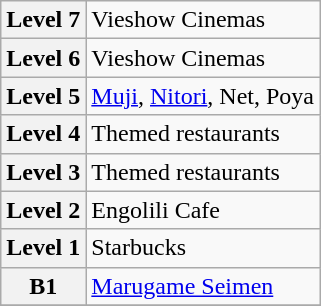<table class="wikitable">
<tr>
<th>Level 7</th>
<td>Vieshow Cinemas</td>
</tr>
<tr>
<th>Level 6</th>
<td>Vieshow Cinemas</td>
</tr>
<tr>
<th>Level 5</th>
<td><a href='#'>Muji</a>, <a href='#'>Nitori</a>, Net, Poya</td>
</tr>
<tr>
<th>Level 4</th>
<td>Themed restaurants</td>
</tr>
<tr>
<th>Level 3</th>
<td>Themed restaurants</td>
</tr>
<tr>
<th>Level 2</th>
<td>Engolili Cafe</td>
</tr>
<tr>
<th>Level 1</th>
<td>Starbucks</td>
</tr>
<tr>
<th>B1</th>
<td><a href='#'>Marugame Seimen</a></td>
</tr>
<tr>
</tr>
</table>
